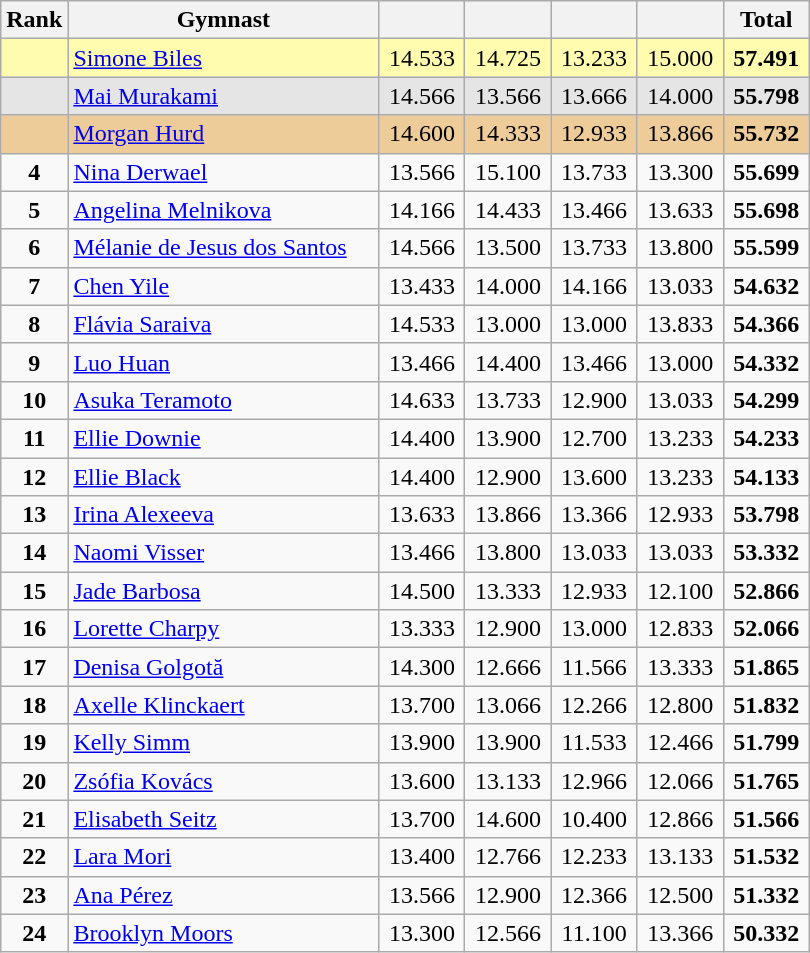<table class="wikitable sortable" style="text-align:center; font-size:100%">
<tr>
<th scope="col" style="width:15px;">Rank</th>
<th scope="col" style="width:200px;">Gymnast</th>
<th scope="col" style="width:50px;"></th>
<th scope="col" style="width:50px;"></th>
<th scope="col" style="width:50px;"></th>
<th scope="col" style="width:50px;"></th>
<th scope="col" style="width:50px;">Total</th>
</tr>
<tr style="background:#fffcaf;">
<td scope="row" style="text-align:center;"><strong></strong></td>
<td style="text-align:left;"> <a href='#'>Simone Biles</a></td>
<td>14.533</td>
<td>14.725</td>
<td>13.233</td>
<td>15.000</td>
<td><strong>57.491</strong></td>
</tr>
<tr style="background:#e5e5e5;">
<td scope="row" style="text-align:center;"><strong></strong></td>
<td style="text-align:left;"> <a href='#'>Mai Murakami</a></td>
<td>14.566</td>
<td>13.566</td>
<td>13.666</td>
<td>14.000</td>
<td><strong>55.798</strong></td>
</tr>
<tr style="background:#ec9;">
<td scope="row" style="text-align:center;"><strong></strong></td>
<td style="text-align:left;"> <a href='#'>Morgan Hurd</a></td>
<td>14.600</td>
<td>14.333</td>
<td>12.933</td>
<td>13.866</td>
<td><strong>55.732</strong></td>
</tr>
<tr>
<td scope="row" style="text-align:center;"><strong>4</strong></td>
<td style="text-align:left;"> <a href='#'>Nina Derwael</a></td>
<td>13.566</td>
<td>15.100</td>
<td>13.733</td>
<td>13.300</td>
<td><strong>55.699</strong></td>
</tr>
<tr>
<td scope="row" style="text-align:center;"><strong>5</strong></td>
<td style="text-align:left;"> <a href='#'>Angelina Melnikova</a></td>
<td>14.166</td>
<td>14.433</td>
<td>13.466</td>
<td>13.633</td>
<td><strong>55.698</strong></td>
</tr>
<tr>
<td scope="row" style="text-align:center;"><strong>6</strong></td>
<td style="text-align:left;"> <a href='#'>Mélanie de Jesus dos Santos</a></td>
<td>14.566</td>
<td>13.500</td>
<td>13.733</td>
<td>13.800</td>
<td><strong>55.599</strong></td>
</tr>
<tr>
<td scope="row" style="text-align:center;"><strong>7</strong></td>
<td style="text-align:left;"> <a href='#'>Chen Yile</a></td>
<td>13.433</td>
<td>14.000</td>
<td>14.166</td>
<td>13.033</td>
<td><strong>54.632</strong></td>
</tr>
<tr>
<td scope="row" style="text-align:center;"><strong>8</strong></td>
<td style="text-align:left;"> <a href='#'>Flávia Saraiva</a></td>
<td>14.533</td>
<td>13.000</td>
<td>13.000</td>
<td>13.833</td>
<td><strong>54.366</strong></td>
</tr>
<tr>
<td scope="row" style="text-align:center;"><strong>9</strong></td>
<td style="text-align:left;"> <a href='#'>Luo Huan</a></td>
<td>13.466</td>
<td>14.400</td>
<td>13.466</td>
<td>13.000</td>
<td><strong>54.332</strong></td>
</tr>
<tr>
<td scope="row" style="text-align:center;"><strong>10</strong></td>
<td style="text-align:left;"> <a href='#'>Asuka Teramoto</a></td>
<td>14.633</td>
<td>13.733</td>
<td>12.900</td>
<td>13.033</td>
<td><strong>54.299</strong></td>
</tr>
<tr>
<td scope="row" style="text-align:center;"><strong>11</strong></td>
<td style="text-align:left;"> <a href='#'>Ellie Downie</a></td>
<td>14.400</td>
<td>13.900</td>
<td>12.700</td>
<td>13.233</td>
<td><strong>54.233</strong></td>
</tr>
<tr>
<td scope="row" style="text-align:center;"><strong>12</strong></td>
<td style="text-align:left;"> <a href='#'>Ellie Black</a></td>
<td>14.400</td>
<td>12.900</td>
<td>13.600</td>
<td>13.233</td>
<td><strong>54.133</strong></td>
</tr>
<tr>
<td scope="row" style="text-align:center;"><strong>13</strong></td>
<td style="text-align:left;"> <a href='#'>Irina Alexeeva</a></td>
<td>13.633</td>
<td>13.866</td>
<td>13.366</td>
<td>12.933</td>
<td><strong>53.798</strong></td>
</tr>
<tr>
<td scope="row" style="text-align:center;"><strong>14</strong></td>
<td style="text-align:left;"> <a href='#'>Naomi Visser</a></td>
<td>13.466</td>
<td>13.800</td>
<td>13.033</td>
<td>13.033</td>
<td><strong>53.332</strong></td>
</tr>
<tr>
<td scope="row" style="text-align:center;"><strong>15</strong></td>
<td style="text-align:left;"> <a href='#'>Jade Barbosa</a></td>
<td>14.500</td>
<td>13.333</td>
<td>12.933</td>
<td>12.100</td>
<td><strong>52.866</strong></td>
</tr>
<tr>
<td scope="row" style="text-align:center;"><strong>16</strong></td>
<td style="text-align:left;"> <a href='#'>Lorette Charpy</a></td>
<td>13.333</td>
<td>12.900</td>
<td>13.000</td>
<td>12.833</td>
<td><strong>52.066</strong></td>
</tr>
<tr>
<td scope="row" style="text-align:center;"><strong>17</strong></td>
<td style="text-align:left;"> <a href='#'>Denisa Golgotă</a></td>
<td>14.300</td>
<td>12.666</td>
<td>11.566</td>
<td>13.333</td>
<td><strong>51.865</strong></td>
</tr>
<tr>
<td scope="row" style="text-align:center;"><strong>18</strong></td>
<td style="text-align:left;"> <a href='#'>Axelle Klinckaert</a></td>
<td>13.700</td>
<td>13.066</td>
<td>12.266</td>
<td>12.800</td>
<td><strong>51.832</strong></td>
</tr>
<tr>
<td scope="row" style="text-align:center;"><strong>19</strong></td>
<td style="text-align:left;"> <a href='#'>Kelly Simm</a></td>
<td>13.900</td>
<td>13.900</td>
<td>11.533</td>
<td>12.466</td>
<td><strong>51.799</strong></td>
</tr>
<tr>
<td scope="row" style="text-align:center;"><strong>20</strong></td>
<td style="text-align:left;"> <a href='#'>Zsófia Kovács</a></td>
<td>13.600</td>
<td>13.133</td>
<td>12.966</td>
<td>12.066</td>
<td><strong>51.765</strong></td>
</tr>
<tr>
<td scope="row" style="text-align:center;"><strong>21</strong></td>
<td style="text-align:left;"> <a href='#'>Elisabeth Seitz</a></td>
<td>13.700</td>
<td>14.600</td>
<td>10.400</td>
<td>12.866</td>
<td><strong>51.566</strong></td>
</tr>
<tr>
<td scope="row" style="text-align:center;"><strong>22</strong></td>
<td style="text-align:left;"> <a href='#'>Lara Mori</a></td>
<td>13.400</td>
<td>12.766</td>
<td>12.233</td>
<td>13.133</td>
<td><strong>51.532</strong></td>
</tr>
<tr>
<td scope="row" style="text-align:center;"><strong>23</strong></td>
<td style="text-align:left;"> <a href='#'>Ana Pérez</a></td>
<td>13.566</td>
<td>12.900</td>
<td>12.366</td>
<td>12.500</td>
<td><strong>51.332</strong></td>
</tr>
<tr>
<td scope="row" style="text-align:center;"><strong>24</strong></td>
<td style="text-align:left;"> <a href='#'>Brooklyn Moors</a></td>
<td>13.300</td>
<td>12.566</td>
<td>11.100</td>
<td>13.366</td>
<td><strong>50.332</strong></td>
</tr>
</table>
